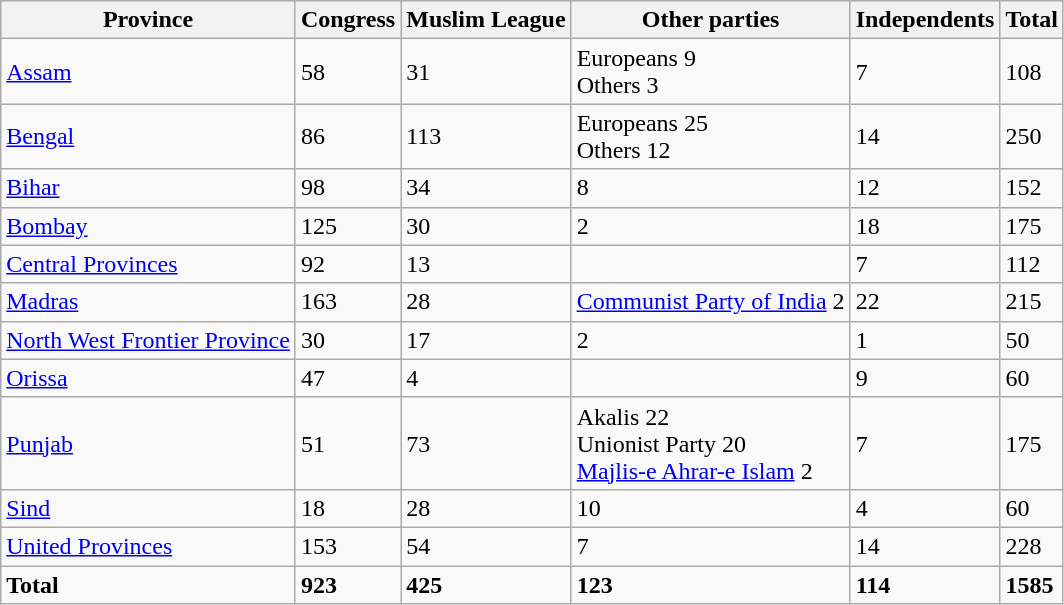<table class=wikitable style=text-align:centre>
<tr>
<th>Province</th>
<th>Congress</th>
<th>Muslim League</th>
<th>Other parties</th>
<th>Independents</th>
<th>Total</th>
</tr>
<tr>
<td align=left><a href='#'>Assam</a></td>
<td>58</td>
<td>31</td>
<td>Europeans 9 <br>Others 3</td>
<td>7</td>
<td>108</td>
</tr>
<tr>
<td align=left><a href='#'>Bengal</a></td>
<td>86</td>
<td>113</td>
<td>Europeans 25 <br>Others 12</td>
<td>14</td>
<td>250</td>
</tr>
<tr>
<td align=left><a href='#'>Bihar</a></td>
<td>98</td>
<td>34</td>
<td>8</td>
<td>12</td>
<td>152</td>
</tr>
<tr>
<td align=left><a href='#'>Bombay</a></td>
<td>125</td>
<td>30</td>
<td>2</td>
<td>18</td>
<td>175</td>
</tr>
<tr>
<td align=left><a href='#'>Central Provinces</a></td>
<td>92</td>
<td>13</td>
<td></td>
<td>7</td>
<td>112</td>
</tr>
<tr>
<td align=left><a href='#'>Madras</a></td>
<td>163</td>
<td>28</td>
<td><a href='#'>Communist Party of India</a> 2</td>
<td>22</td>
<td>215</td>
</tr>
<tr>
<td align=left><a href='#'>North West Frontier Province</a></td>
<td>30</td>
<td>17</td>
<td>2</td>
<td>1</td>
<td>50</td>
</tr>
<tr>
<td align=left><a href='#'>Orissa</a></td>
<td>47</td>
<td>4</td>
<td></td>
<td>9</td>
<td>60</td>
</tr>
<tr>
<td align=left><a href='#'>Punjab</a></td>
<td>51</td>
<td>73</td>
<td>Akalis 22<br>Unionist Party 20<br><a href='#'>Majlis-e Ahrar-e Islam</a> 2</td>
<td>7</td>
<td>175</td>
</tr>
<tr>
<td align=left><a href='#'>Sind</a></td>
<td>18</td>
<td>28</td>
<td>10</td>
<td>4</td>
<td>60</td>
</tr>
<tr>
<td align=left><a href='#'>United Provinces</a></td>
<td>153</td>
<td>54</td>
<td>7</td>
<td>14</td>
<td>228</td>
</tr>
<tr>
<td align=left><strong>Total</strong></td>
<td><strong>923</strong></td>
<td><strong>425</strong></td>
<td><strong>123</strong></td>
<td><strong>114</strong></td>
<td><strong>1585</strong></td>
</tr>
</table>
